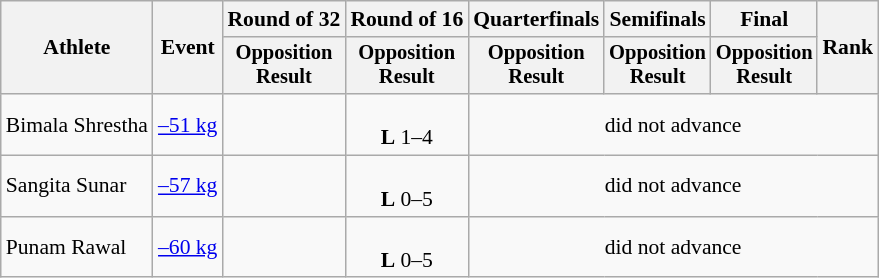<table class=wikitable style=font-size:90%;text-align:center>
<tr>
<th rowspan="2">Athlete</th>
<th rowspan="2">Event</th>
<th>Round of 32</th>
<th>Round of 16</th>
<th>Quarterfinals</th>
<th>Semifinals</th>
<th>Final</th>
<th rowspan=2>Rank</th>
</tr>
<tr style="font-size:95%">
<th>Opposition<br>Result</th>
<th>Opposition<br>Result</th>
<th>Opposition<br>Result</th>
<th>Opposition<br>Result</th>
<th>Opposition<br>Result</th>
</tr>
<tr>
<td align=left>Bimala Shrestha</td>
<td align=left><a href='#'>–51 kg</a></td>
<td></td>
<td><br><strong>L</strong> 1–4</td>
<td colspan=4>did not advance</td>
</tr>
<tr>
<td align=left>Sangita Sunar</td>
<td align=left><a href='#'>–57 kg</a></td>
<td></td>
<td><br><strong>L</strong> 0–5</td>
<td colspan=4>did not advance</td>
</tr>
<tr>
<td align=left>Punam Rawal</td>
<td align=left><a href='#'>–60 kg</a></td>
<td></td>
<td><br><strong>L</strong> 0–5</td>
<td colspan=4>did not advance</td>
</tr>
</table>
